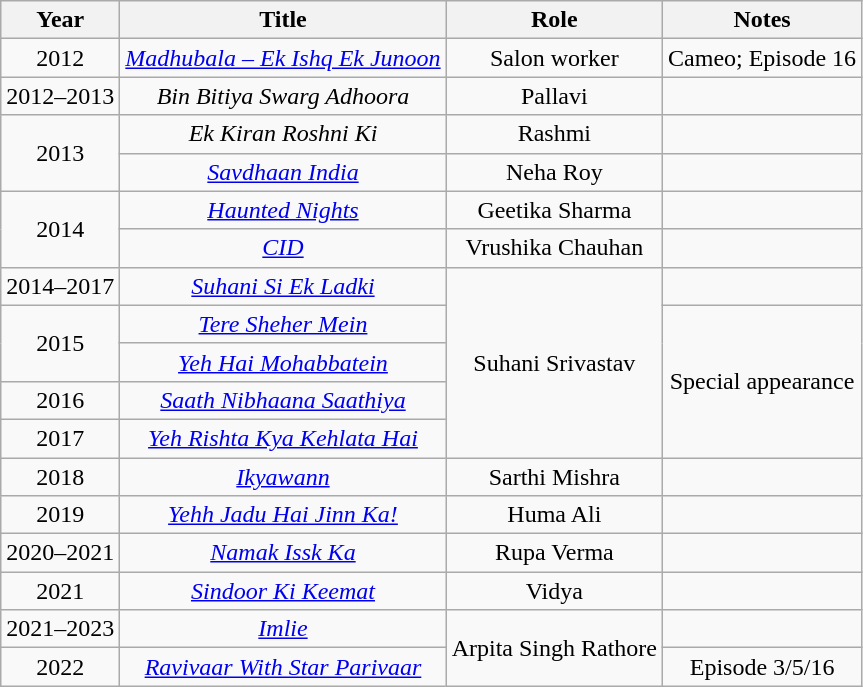<table class="wikitable" style="text-align:center;">
<tr>
<th>Year</th>
<th>Title</th>
<th>Role</th>
<th>Notes</th>
</tr>
<tr>
<td>2012</td>
<td><em><a href='#'>Madhubala – Ek Ishq Ek Junoon</a></em></td>
<td>Salon worker</td>
<td>Cameo; Episode 16</td>
</tr>
<tr>
<td>2012–2013</td>
<td><em>Bin Bitiya Swarg Adhoora</em></td>
<td>Pallavi</td>
<td></td>
</tr>
<tr>
<td rowspan="2">2013</td>
<td><em>Ek Kiran Roshni Ki</em></td>
<td>Rashmi</td>
<td></td>
</tr>
<tr>
<td><em><a href='#'>Savdhaan India</a></em></td>
<td>Neha Roy</td>
<td></td>
</tr>
<tr>
<td rowspan="2">2014</td>
<td><em><a href='#'>Haunted Nights</a></em></td>
<td>Geetika Sharma</td>
<td></td>
</tr>
<tr>
<td><em><a href='#'>CID</a></em></td>
<td>Vrushika Chauhan</td>
<td></td>
</tr>
<tr>
<td>2014–2017</td>
<td><em><a href='#'>Suhani Si Ek Ladki</a></em></td>
<td rowspan="5">Suhani Srivastav</td>
<td></td>
</tr>
<tr>
<td rowspan="2">2015</td>
<td><em><a href='#'>Tere Sheher Mein</a></em></td>
<td rowspan="4">Special appearance</td>
</tr>
<tr>
<td><em><a href='#'>Yeh Hai Mohabbatein</a></em></td>
</tr>
<tr>
<td>2016</td>
<td><em><a href='#'>Saath Nibhaana Saathiya</a></em></td>
</tr>
<tr>
<td>2017</td>
<td><em><a href='#'>Yeh Rishta Kya Kehlata Hai</a></em></td>
</tr>
<tr>
<td>2018</td>
<td><em><a href='#'>Ikyawann</a></em></td>
<td>Sarthi Mishra</td>
<td></td>
</tr>
<tr>
<td>2019</td>
<td><em><a href='#'>Yehh Jadu Hai Jinn Ka!</a></em></td>
<td>Huma Ali</td>
<td></td>
</tr>
<tr>
<td>2020–2021</td>
<td><em><a href='#'>Namak Issk Ka</a></em></td>
<td>Rupa Verma</td>
<td></td>
</tr>
<tr>
<td>2021</td>
<td><em><a href='#'>Sindoor Ki Keemat</a></em></td>
<td>Vidya</td>
<td></td>
</tr>
<tr>
<td>2021–2023</td>
<td><em><a href='#'>Imlie</a></em></td>
<td rowspan= "2">Arpita Singh Rathore</td>
<td></td>
</tr>
<tr>
<td>2022</td>
<td><em><a href='#'>Ravivaar With Star Parivaar</a></em></td>
<td>Episode 3/5/16</td>
</tr>
</table>
